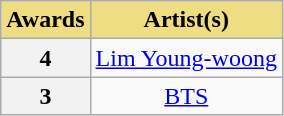<table class="wikitable" style="text-align:center">
<tr>
<th scope="col" style="background:#EEDD82">Awards</th>
<th scope="col" style="background:#EEDD82">Artist(s)</th>
</tr>
<tr>
<th scope="col">4</th>
<td><a href='#'>Lim Young-woong</a></td>
</tr>
<tr>
<th scope="col">3</th>
<td><a href='#'>BTS</a></td>
</tr>
</table>
